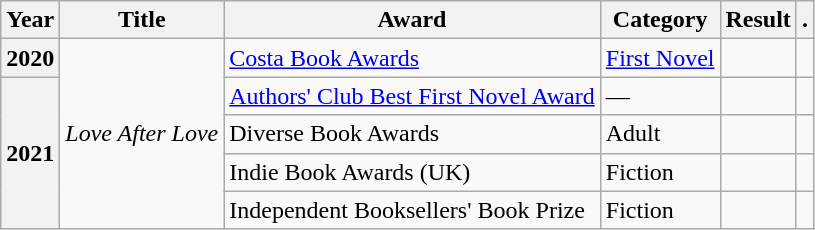<table class="wikitable sortable">
<tr>
<th>Year</th>
<th>Title</th>
<th>Award</th>
<th>Category</th>
<th>Result</th>
<th>.</th>
</tr>
<tr>
<th rowspan="1">2020</th>
<td rowspan="5"><em>Love After Love</em></td>
<td><a href='#'>Costa Book Awards</a></td>
<td><a href='#'>First Novel</a></td>
<td></td>
<td></td>
</tr>
<tr>
<th rowspan="4">2021</th>
<td><a href='#'>Authors' Club Best First Novel Award</a></td>
<td>—</td>
<td></td>
<td></td>
</tr>
<tr>
<td>Diverse Book Awards</td>
<td>Adult</td>
<td></td>
<td></td>
</tr>
<tr>
<td>Indie Book Awards (UK)</td>
<td>Fiction</td>
<td></td>
<td></td>
</tr>
<tr>
<td>Independent Booksellers' Book Prize</td>
<td>Fiction</td>
<td></td>
<td></td>
</tr>
</table>
